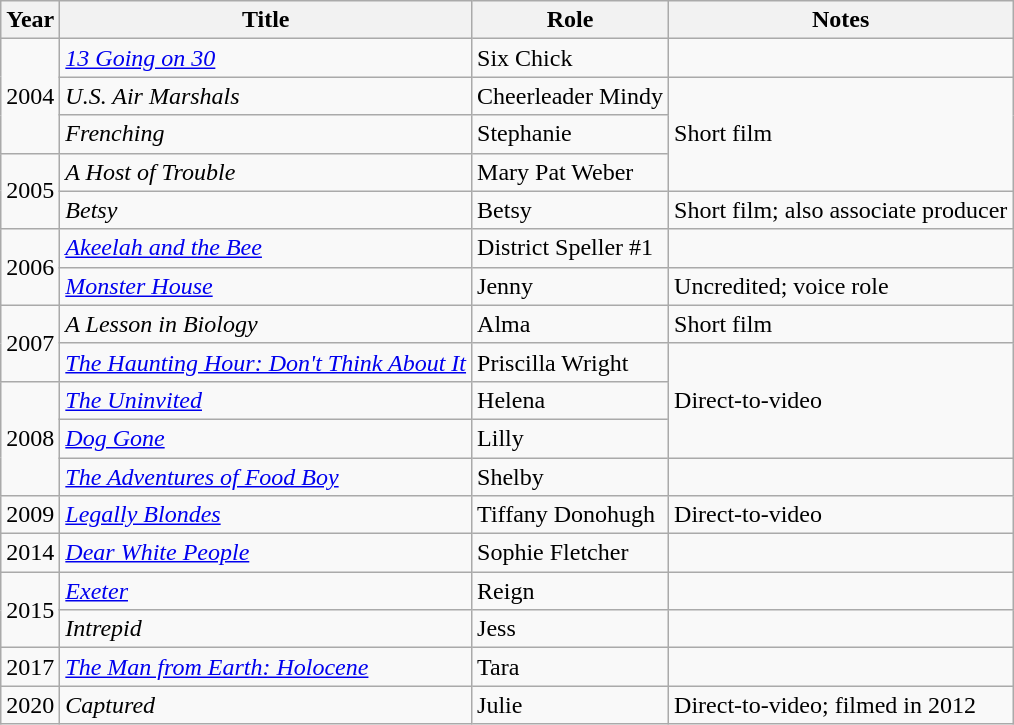<table class="wikitable sortable">
<tr>
<th>Year</th>
<th>Title</th>
<th>Role</th>
<th class="unsortable">Notes</th>
</tr>
<tr>
<td rowspan=3>2004</td>
<td><em><a href='#'>13 Going on 30</a></em></td>
<td>Six Chick</td>
<td></td>
</tr>
<tr>
<td><em>U.S. Air Marshals</em></td>
<td>Cheerleader Mindy</td>
<td rowspan=3>Short film</td>
</tr>
<tr>
<td><em>Frenching</em></td>
<td>Stephanie</td>
</tr>
<tr>
<td rowspan=2>2005</td>
<td><em>A Host of Trouble</em></td>
<td>Mary Pat Weber</td>
</tr>
<tr>
<td><em>Betsy</em></td>
<td>Betsy</td>
<td>Short film; also associate producer</td>
</tr>
<tr>
<td rowspan=2>2006</td>
<td><em><a href='#'>Akeelah and the Bee</a></em></td>
<td>District Speller #1</td>
<td></td>
</tr>
<tr>
<td><em><a href='#'>Monster House</a></em></td>
<td>Jenny</td>
<td>Uncredited; voice role</td>
</tr>
<tr>
<td rowspan=2>2007</td>
<td><em>A Lesson in Biology</em></td>
<td>Alma</td>
<td>Short film</td>
</tr>
<tr>
<td><em><a href='#'>The Haunting Hour: Don't Think About It</a></em></td>
<td>Priscilla Wright</td>
<td rowspan=3>Direct-to-video</td>
</tr>
<tr>
<td rowspan=3>2008</td>
<td><em><a href='#'>The Uninvited</a></em></td>
<td>Helena</td>
</tr>
<tr>
<td><em><a href='#'>Dog Gone</a></em></td>
<td>Lilly</td>
</tr>
<tr>
<td><em><a href='#'>The Adventures of Food Boy</a></em></td>
<td>Shelby</td>
<td></td>
</tr>
<tr>
<td>2009</td>
<td><em><a href='#'>Legally Blondes</a></em></td>
<td>Tiffany Donohugh</td>
<td>Direct-to-video</td>
</tr>
<tr>
<td>2014</td>
<td><em><a href='#'>Dear White People</a></em></td>
<td>Sophie Fletcher</td>
<td></td>
</tr>
<tr>
<td rowspan=2>2015</td>
<td><em><a href='#'>Exeter</a></em></td>
<td>Reign</td>
<td></td>
</tr>
<tr>
<td><em>Intrepid</em></td>
<td>Jess</td>
<td></td>
</tr>
<tr>
<td>2017</td>
<td><em><a href='#'>The Man from Earth: Holocene</a></em></td>
<td>Tara</td>
<td></td>
</tr>
<tr>
<td>2020</td>
<td><em>Captured</em></td>
<td>Julie</td>
<td>Direct-to-video; filmed in 2012</td>
</tr>
</table>
